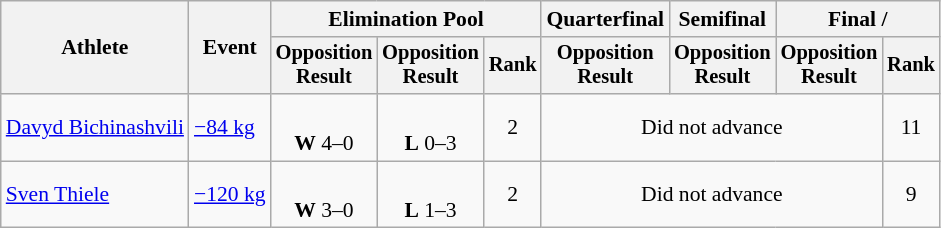<table class="wikitable" style="font-size:90%">
<tr>
<th rowspan="2">Athlete</th>
<th rowspan="2">Event</th>
<th colspan=3>Elimination Pool</th>
<th>Quarterfinal</th>
<th>Semifinal</th>
<th colspan=2>Final / </th>
</tr>
<tr style="font-size: 95%">
<th>Opposition<br>Result</th>
<th>Opposition<br>Result</th>
<th>Rank</th>
<th>Opposition<br>Result</th>
<th>Opposition<br>Result</th>
<th>Opposition<br>Result</th>
<th>Rank</th>
</tr>
<tr align=center>
<td align=left><a href='#'>Davyd Bichinashvili</a></td>
<td align=left><a href='#'>−84 kg</a></td>
<td><br><strong>W</strong> 4–0 <sup></sup></td>
<td><br><strong>L</strong> 0–3 <sup></sup></td>
<td>2</td>
<td colspan=3>Did not advance</td>
<td>11</td>
</tr>
<tr align=center>
<td align=left><a href='#'>Sven Thiele</a></td>
<td align=left><a href='#'>−120 kg</a></td>
<td><br><strong>W</strong> 3–0 <sup></sup></td>
<td><br><strong>L</strong> 1–3 <sup></sup></td>
<td>2</td>
<td colspan=3>Did not advance</td>
<td>9</td>
</tr>
</table>
